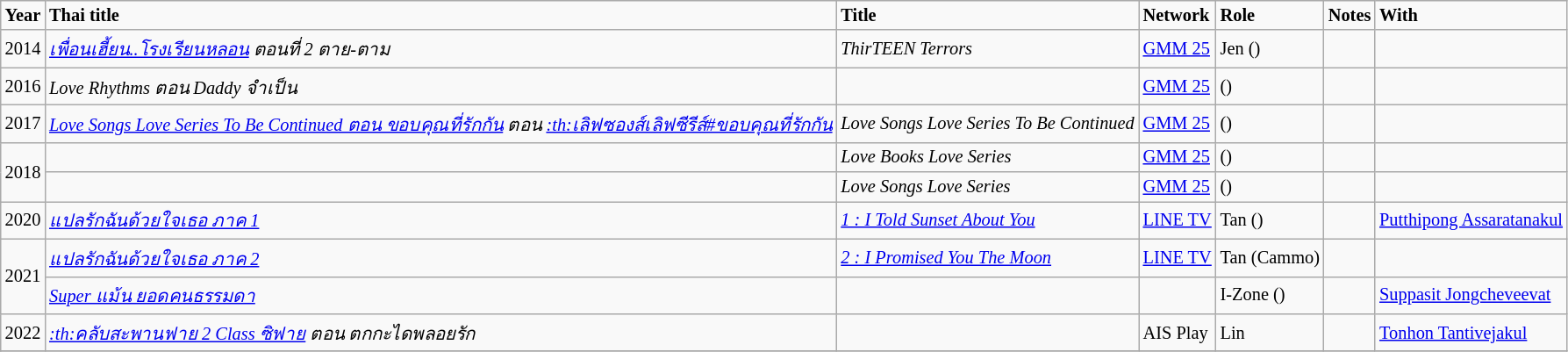<table class="wikitable" style="font-size: 85%;">
<tr>
<td><strong>Year</strong></td>
<td><strong>Thai title</strong></td>
<td><strong>Title</strong></td>
<td><strong>Network</strong></td>
<td><strong>Role</strong></td>
<td><strong>Notes</strong></td>
<td><strong>With</strong></td>
</tr>
<tr>
<td rowspan="1">2014</td>
<td><em><a href='#'>เพื่อนเฮี้ยน..โรงเรียนหลอน</a> ตอนที่ 2 ตาย-ตาม</em></td>
<td><em>ThirTEEN Terrors</em></td>
<td><a href='#'>GMM 25</a></td>
<td>Jen ()</td>
<td></td>
<td></td>
</tr>
<tr>
<td rowspan="1">2016</td>
<td><em>Love Rhythms ตอน Daddy จำเป็น</em></td>
<td><em> </em></td>
<td><a href='#'>GMM 25</a></td>
<td>()</td>
<td></td>
<td></td>
</tr>
<tr>
<td rowspan="1">2017</td>
<td><em><a href='#'>Love Songs Love Series To Be Continued ตอน ขอบคุณที่รักกัน</a> ตอน <a href='#'>:th:เลิฟซองส์เลิฟซีรีส์#ขอบคุณที่รักกัน</a></em></td>
<td><em>Love Songs Love Series To Be Continued</em></td>
<td><a href='#'>GMM 25</a></td>
<td>()</td>
<td></td>
<td></td>
</tr>
<tr>
<td rowspan="2">2018</td>
<td><em> </em></td>
<td><em>Love Books Love Series</em></td>
<td><a href='#'>GMM 25</a></td>
<td>()</td>
<td></td>
<td></td>
</tr>
<tr>
<td><em> </em></td>
<td><em>Love Songs Love Series</em></td>
<td><a href='#'>GMM 25</a></td>
<td>()</td>
<td></td>
<td></td>
</tr>
<tr>
<td rowspan="1">2020</td>
<td><em><a href='#'>แปลรักฉันด้วยใจเธอ ภาค 1</a></em></td>
<td><em><a href='#'>1 : I Told Sunset About You</a></em></td>
<td><a href='#'>LINE TV</a></td>
<td>Tan ()</td>
<td></td>
<td><a href='#'>Putthipong Assaratanakul</a></td>
</tr>
<tr>
<td rowspan="2">2021</td>
<td><em><a href='#'>แปลรักฉันด้วยใจเธอ ภาค 2</a></em></td>
<td><em><a href='#'>2 : I Promised You The Moon</a></em></td>
<td><a href='#'>LINE TV</a></td>
<td>Tan (Cammo)</td>
<td></td>
<td></td>
</tr>
<tr>
<td><em><a href='#'>Super แม้น ยอดคนธรรมดา</a></em></td>
<td><em> </em></td>
<td></td>
<td>I-Zone ()</td>
<td></td>
<td><a href='#'>Suppasit Jongcheveevat</a></td>
</tr>
<tr>
<td>2022</td>
<td><em><a href='#'>:th:คลับสะพานฟาย 2 Class ซิฟาย</a> ตอน ตกกะไดพลอยรัก</em></td>
<td></td>
<td>AIS Play</td>
<td>Lin</td>
<td></td>
<td><a href='#'>Tonhon Tantivejakul</a></td>
</tr>
<tr>
</tr>
</table>
